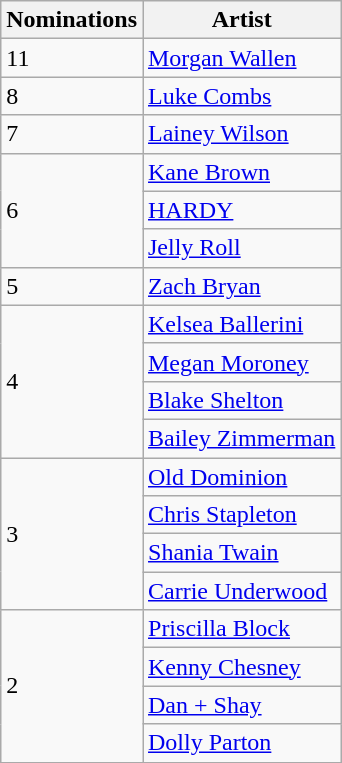<table class="wikitable">
<tr>
<th>Nominations</th>
<th>Artist</th>
</tr>
<tr>
<td>11</td>
<td><a href='#'>Morgan Wallen</a></td>
</tr>
<tr>
<td>8</td>
<td><a href='#'>Luke Combs</a></td>
</tr>
<tr>
<td>7</td>
<td><a href='#'>Lainey Wilson</a></td>
</tr>
<tr>
<td rowspan="3">6</td>
<td><a href='#'>Kane Brown</a></td>
</tr>
<tr>
<td><a href='#'>HARDY</a></td>
</tr>
<tr>
<td><a href='#'>Jelly Roll</a></td>
</tr>
<tr>
<td>5</td>
<td><a href='#'>Zach Bryan</a></td>
</tr>
<tr>
<td rowspan="4">4</td>
<td><a href='#'>Kelsea Ballerini</a></td>
</tr>
<tr>
<td><a href='#'>Megan Moroney</a></td>
</tr>
<tr>
<td><a href='#'>Blake Shelton</a></td>
</tr>
<tr>
<td><a href='#'>Bailey Zimmerman</a></td>
</tr>
<tr>
<td rowspan="4">3</td>
<td><a href='#'>Old Dominion</a></td>
</tr>
<tr>
<td><a href='#'>Chris Stapleton</a></td>
</tr>
<tr>
<td><a href='#'>Shania Twain</a></td>
</tr>
<tr>
<td><a href='#'>Carrie Underwood</a></td>
</tr>
<tr>
<td rowspan="4">2</td>
<td><a href='#'>Priscilla Block</a></td>
</tr>
<tr>
<td><a href='#'>Kenny Chesney</a></td>
</tr>
<tr>
<td><a href='#'>Dan + Shay</a></td>
</tr>
<tr>
<td><a href='#'>Dolly Parton</a></td>
</tr>
</table>
